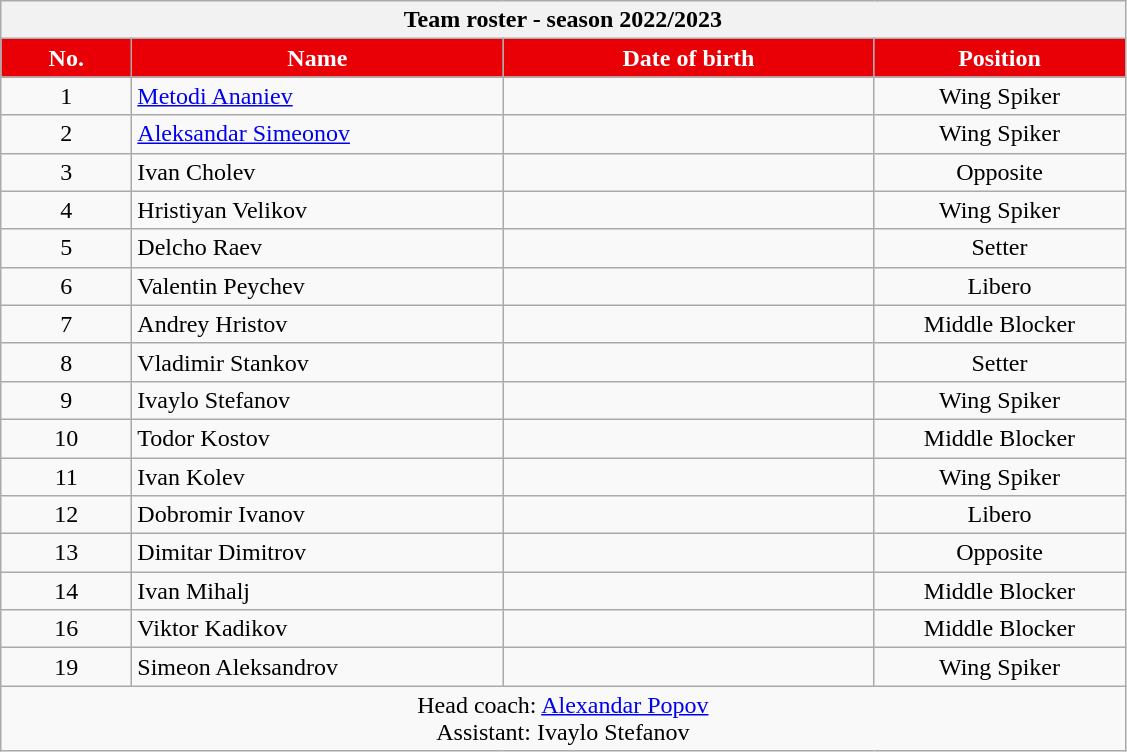<table class="wikitable collapsible collapsed sortable" style="font-size:100%; text-align:center;">
<tr>
<th colspan=6>Team roster - season 2022/2023</th>
</tr>
<tr>
<th style="width:5em; color:#FFFFFF; background-color:#E90006">No.</th>
<th style="width:15em; color:#FFFFFF; background-color:#E90006">Name</th>
<th style="width:15em; color:#FFFFFF; background-color:#E90006">Date of birth</th>
<th style="width:10em; color:#FFFFFF; background-color:#E90006">Position</th>
</tr>
<tr>
<td>1</td>
<td align=left> <a href='#'>Metodi Ananiev</a></td>
<td align=right></td>
<td>Wing Spiker</td>
</tr>
<tr>
<td>2</td>
<td align=left> <a href='#'>Aleksandar Simeonov</a></td>
<td align=right></td>
<td>Wing Spiker</td>
</tr>
<tr>
<td>3</td>
<td align=left> Ivan Cholev</td>
<td align=right></td>
<td>Opposite</td>
</tr>
<tr>
<td>4</td>
<td align=left> Hristiyan Velikov</td>
<td align=right></td>
<td>Wing Spiker</td>
</tr>
<tr>
<td>5</td>
<td align=left> Delcho Raev</td>
<td align=right></td>
<td>Setter</td>
</tr>
<tr>
<td>6</td>
<td align=left> Valentin Peychev</td>
<td align=right></td>
<td>Libero</td>
</tr>
<tr>
<td>7</td>
<td align=left> Andrey Hristov</td>
<td align=right></td>
<td>Middle Blocker</td>
</tr>
<tr>
<td>8</td>
<td align=left> Vladimir Stankov</td>
<td align=right></td>
<td>Setter</td>
</tr>
<tr>
<td>9</td>
<td align=left> Ivaylo Stefanov</td>
<td align=right></td>
<td>Wing Spiker</td>
</tr>
<tr>
<td>10</td>
<td align=left> Todor Kostov</td>
<td align=right></td>
<td>Middle Blocker</td>
</tr>
<tr>
<td>11</td>
<td align=left> Ivan Kolev</td>
<td align=right></td>
<td>Wing Spiker</td>
</tr>
<tr>
<td>12</td>
<td align="left"> Dobromir Ivanov</td>
<td align="right"></td>
<td>Libero</td>
</tr>
<tr>
<td>13</td>
<td align="left"> Dimitar Dimitrov</td>
<td align="right"></td>
<td>Opposite</td>
</tr>
<tr>
<td>14</td>
<td align=left> Ivan Mihalj</td>
<td align=right></td>
<td>Middle Blocker</td>
</tr>
<tr>
<td>16</td>
<td align=left> Viktor Kadikov</td>
<td align=right></td>
<td>Middle Blocker</td>
</tr>
<tr>
<td>19</td>
<td align=left> Simeon Aleksandrov</td>
<td align=right></td>
<td>Wing Spiker</td>
</tr>
<tr>
<td colspan=4>Head coach:  <a href='#'>Alexandar Popov</a><br>Assistant:  Ivaylo Stefanov</td>
</tr>
</table>
